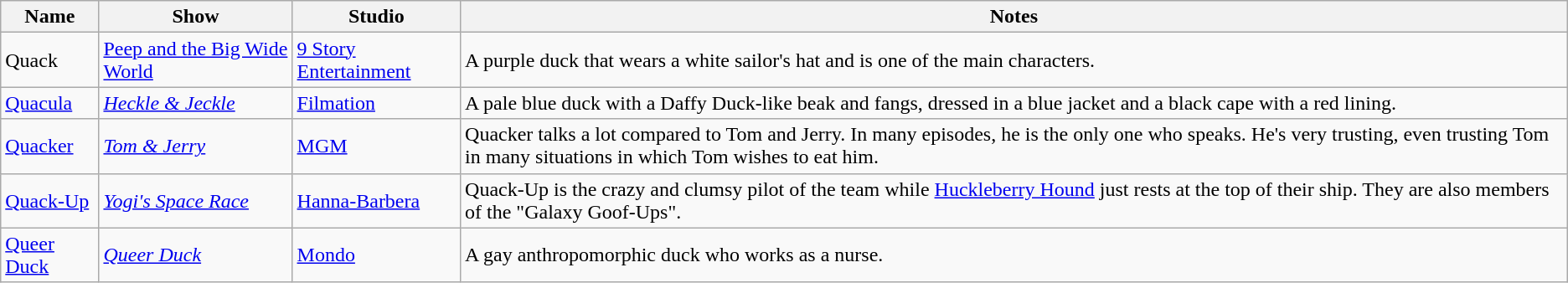<table class="wikitable sortable">
<tr>
<th>Name</th>
<th>Show</th>
<th>Studio</th>
<th>Notes</th>
</tr>
<tr>
<td>Quack</td>
<td><a href='#'>Peep and the Big Wide World</a></td>
<td><a href='#'>9 Story Entertainment</a></td>
<td>A purple duck that wears a white sailor's hat and is one of the main characters.</td>
</tr>
<tr>
<td><a href='#'>Quacula</a></td>
<td><em><a href='#'>Heckle & Jeckle</a></em></td>
<td><a href='#'>Filmation</a></td>
<td>A pale blue duck with a Daffy Duck-like beak and fangs, dressed in a blue jacket and a black cape with a red lining.</td>
</tr>
<tr>
<td><a href='#'>Quacker</a></td>
<td><em><a href='#'>Tom & Jerry</a></em></td>
<td><a href='#'>MGM</a></td>
<td>Quacker talks a lot compared to Tom and Jerry. In many episodes, he is the only one who speaks. He's very trusting, even trusting Tom in many situations in which Tom wishes to eat him.</td>
</tr>
<tr>
<td><a href='#'>Quack-Up</a></td>
<td><em><a href='#'>Yogi's Space Race</a></em></td>
<td><a href='#'>Hanna-Barbera</a></td>
<td>Quack-Up is the crazy and clumsy pilot of the team while <a href='#'>Huckleberry Hound</a> just rests at the top of their ship. They are also members of the "Galaxy Goof-Ups".</td>
</tr>
<tr>
<td><a href='#'>Queer Duck</a></td>
<td><em><a href='#'>Queer Duck</a></em></td>
<td><a href='#'>Mondo</a></td>
<td>A gay anthropomorphic duck who works as a nurse.</td>
</tr>
</table>
